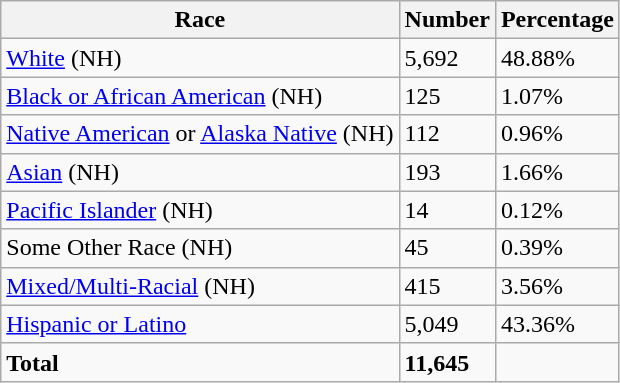<table class="wikitable">
<tr>
<th>Race</th>
<th>Number</th>
<th>Percentage</th>
</tr>
<tr>
<td><a href='#'>White</a> (NH)</td>
<td>5,692</td>
<td>48.88%</td>
</tr>
<tr>
<td><a href='#'>Black or African American</a> (NH)</td>
<td>125</td>
<td>1.07%</td>
</tr>
<tr>
<td><a href='#'>Native American</a> or <a href='#'>Alaska Native</a> (NH)</td>
<td>112</td>
<td>0.96%</td>
</tr>
<tr>
<td><a href='#'>Asian</a> (NH)</td>
<td>193</td>
<td>1.66%</td>
</tr>
<tr>
<td><a href='#'>Pacific Islander</a> (NH)</td>
<td>14</td>
<td>0.12%</td>
</tr>
<tr>
<td>Some Other Race (NH)</td>
<td>45</td>
<td>0.39%</td>
</tr>
<tr>
<td><a href='#'>Mixed/Multi-Racial</a> (NH)</td>
<td>415</td>
<td>3.56%</td>
</tr>
<tr>
<td><a href='#'>Hispanic or Latino</a></td>
<td>5,049</td>
<td>43.36%</td>
</tr>
<tr>
<td><strong>Total</strong></td>
<td><strong>11,645</strong></td>
<td></td>
</tr>
</table>
